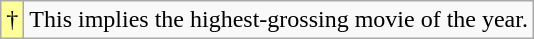<table class="wikitable">
<tr>
<td style="background-color:#FFFF99">†</td>
<td>This implies the highest-grossing movie of the year.</td>
</tr>
</table>
